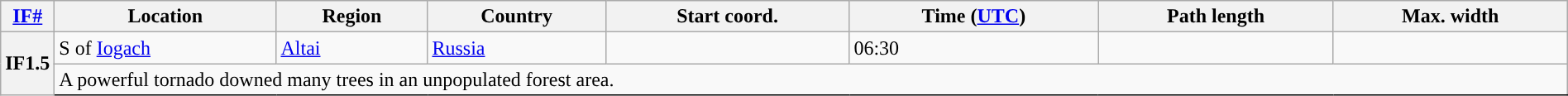<table class="wikitable sortable" style="width:100%;">
<tr>
<th scope="col" width="2%" align="center"><a href='#'>IF#</a></th>
<th scope="col" align="center" class="unsortable">Location</th>
<th scope="col" align="center" class="unsortable">Region</th>
<th scope="col" align="center">Country</th>
<th scope="col" align="center">Start coord.</th>
<th scope="col" align="center">Time (<a href='#'>UTC</a>)</th>
<th scope="col" align="center">Path length</th>
<th scope="col" align="center">Max. width</th>
</tr>
<tr>
<th scope="row" rowspan="2" style="background-color:#">IF1.5</th>
<td>S of <a href='#'>Iogach</a></td>
<td><a href='#'>Altai</a></td>
<td><a href='#'>Russia</a></td>
<td></td>
<td>06:30</td>
<td></td>
<td></td>
</tr>
<tr class="expand-child">
<td colspan="8" style=" border-bottom: 1px solid black;">A powerful tornado downed many trees in an unpopulated forest area.</td>
</tr>
</table>
